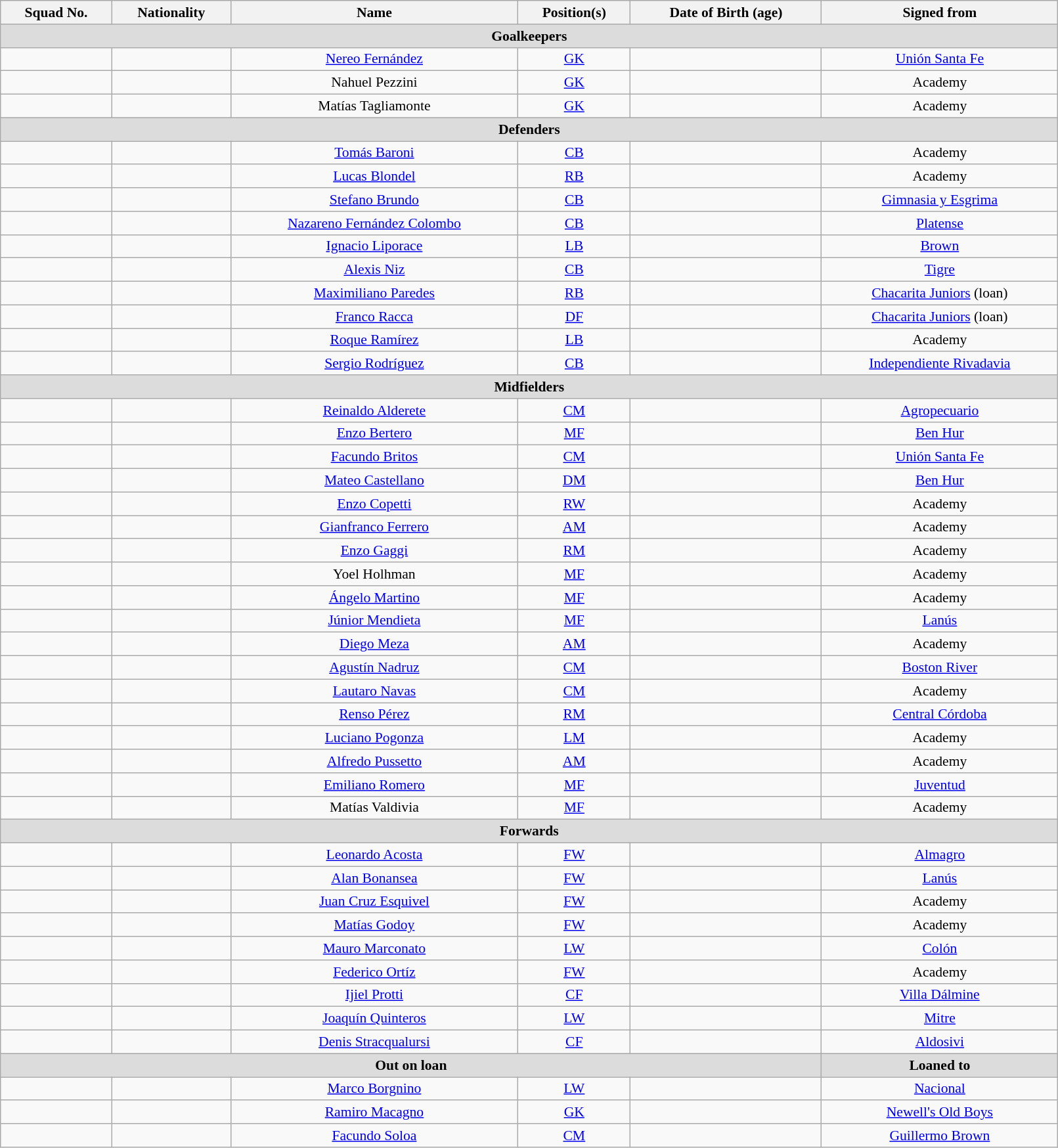<table class="wikitable sortable" style="text-align:center; font-size:90%; width:85%;">
<tr>
<th style="background:#; color:; text-align:center;">Squad No.</th>
<th style="background:#; color:; text-align:center;">Nationality</th>
<th style="background:#; color:; text-align:center;">Name</th>
<th style="background:#; color:; text-align:center;">Position(s)</th>
<th style="background:#; color:; text-align:center;">Date of Birth (age)</th>
<th style="background:#; color:; text-align:center;">Signed from</th>
</tr>
<tr>
<th colspan="6" style="background:#dcdcdc; text-align:center;">Goalkeepers</th>
</tr>
<tr>
<td></td>
<td></td>
<td><a href='#'>Nereo Fernández</a></td>
<td><a href='#'>GK</a></td>
<td></td>
<td> <a href='#'>Unión Santa Fe</a></td>
</tr>
<tr>
<td></td>
<td></td>
<td>Nahuel Pezzini</td>
<td><a href='#'>GK</a></td>
<td></td>
<td>Academy</td>
</tr>
<tr>
<td></td>
<td></td>
<td>Matías Tagliamonte</td>
<td><a href='#'>GK</a></td>
<td></td>
<td>Academy</td>
</tr>
<tr>
<th colspan="7" style="background:#dcdcdc; text-align:center;">Defenders</th>
</tr>
<tr>
<td></td>
<td></td>
<td><a href='#'>Tomás Baroni</a></td>
<td><a href='#'>CB</a></td>
<td></td>
<td>Academy</td>
</tr>
<tr>
<td></td>
<td></td>
<td><a href='#'>Lucas Blondel</a></td>
<td><a href='#'>RB</a></td>
<td></td>
<td>Academy</td>
</tr>
<tr>
<td></td>
<td></td>
<td><a href='#'>Stefano Brundo</a></td>
<td><a href='#'>CB</a></td>
<td></td>
<td> <a href='#'>Gimnasia y Esgrima</a></td>
</tr>
<tr>
<td></td>
<td></td>
<td><a href='#'>Nazareno Fernández Colombo</a></td>
<td><a href='#'>CB</a></td>
<td></td>
<td> <a href='#'>Platense</a></td>
</tr>
<tr>
<td></td>
<td></td>
<td><a href='#'>Ignacio Liporace</a></td>
<td><a href='#'>LB</a></td>
<td></td>
<td> <a href='#'>Brown</a></td>
</tr>
<tr>
<td></td>
<td></td>
<td><a href='#'>Alexis Niz</a></td>
<td><a href='#'>CB</a></td>
<td></td>
<td> <a href='#'>Tigre</a></td>
</tr>
<tr>
<td></td>
<td></td>
<td><a href='#'>Maximiliano Paredes</a></td>
<td><a href='#'>RB</a></td>
<td></td>
<td> <a href='#'>Chacarita Juniors</a> (loan)</td>
</tr>
<tr>
<td></td>
<td></td>
<td><a href='#'>Franco Racca</a></td>
<td><a href='#'>DF</a></td>
<td></td>
<td> <a href='#'>Chacarita Juniors</a> (loan)</td>
</tr>
<tr>
<td></td>
<td></td>
<td><a href='#'>Roque Ramírez</a></td>
<td><a href='#'>LB</a></td>
<td></td>
<td>Academy</td>
</tr>
<tr>
<td></td>
<td></td>
<td><a href='#'>Sergio Rodríguez</a></td>
<td><a href='#'>CB</a></td>
<td></td>
<td> <a href='#'>Independiente Rivadavia</a></td>
</tr>
<tr>
<th colspan="7" style="background:#dcdcdc; text-align:center;">Midfielders</th>
</tr>
<tr>
<td></td>
<td></td>
<td><a href='#'>Reinaldo Alderete</a></td>
<td><a href='#'>CM</a></td>
<td></td>
<td> <a href='#'>Agropecuario</a></td>
</tr>
<tr>
<td></td>
<td></td>
<td><a href='#'>Enzo Bertero</a></td>
<td><a href='#'>MF</a></td>
<td></td>
<td> <a href='#'>Ben Hur</a></td>
</tr>
<tr>
<td></td>
<td></td>
<td><a href='#'>Facundo Britos</a></td>
<td><a href='#'>CM</a></td>
<td></td>
<td> <a href='#'>Unión Santa Fe</a></td>
</tr>
<tr>
<td></td>
<td></td>
<td><a href='#'>Mateo Castellano</a></td>
<td><a href='#'>DM</a></td>
<td></td>
<td> <a href='#'>Ben Hur</a></td>
</tr>
<tr>
<td></td>
<td></td>
<td><a href='#'>Enzo Copetti</a></td>
<td><a href='#'>RW</a></td>
<td></td>
<td>Academy</td>
</tr>
<tr>
<td></td>
<td></td>
<td><a href='#'>Gianfranco Ferrero</a></td>
<td><a href='#'>AM</a></td>
<td></td>
<td>Academy</td>
</tr>
<tr>
<td></td>
<td></td>
<td><a href='#'>Enzo Gaggi</a></td>
<td><a href='#'>RM</a></td>
<td></td>
<td>Academy</td>
</tr>
<tr>
<td></td>
<td></td>
<td>Yoel Holhman</td>
<td><a href='#'>MF</a></td>
<td></td>
<td>Academy</td>
</tr>
<tr>
<td></td>
<td></td>
<td><a href='#'>Ángelo Martino</a></td>
<td><a href='#'>MF</a></td>
<td></td>
<td>Academy</td>
</tr>
<tr>
<td></td>
<td></td>
<td><a href='#'>Júnior Mendieta</a></td>
<td><a href='#'>MF</a></td>
<td></td>
<td><a href='#'>Lanús</a></td>
</tr>
<tr>
<td></td>
<td></td>
<td><a href='#'>Diego Meza</a></td>
<td><a href='#'>AM</a></td>
<td></td>
<td>Academy</td>
</tr>
<tr>
<td></td>
<td></td>
<td><a href='#'>Agustín Nadruz</a></td>
<td><a href='#'>CM</a></td>
<td></td>
<td> <a href='#'>Boston River</a></td>
</tr>
<tr>
<td></td>
<td></td>
<td><a href='#'>Lautaro Navas</a></td>
<td><a href='#'>CM</a></td>
<td></td>
<td>Academy</td>
</tr>
<tr>
<td></td>
<td></td>
<td><a href='#'>Renso Pérez</a></td>
<td><a href='#'>RM</a></td>
<td></td>
<td> <a href='#'>Central Córdoba</a></td>
</tr>
<tr>
<td></td>
<td></td>
<td><a href='#'>Luciano Pogonza</a></td>
<td><a href='#'>LM</a></td>
<td></td>
<td>Academy</td>
</tr>
<tr>
<td></td>
<td></td>
<td><a href='#'>Alfredo Pussetto</a></td>
<td><a href='#'>AM</a></td>
<td></td>
<td>Academy</td>
</tr>
<tr>
<td></td>
<td></td>
<td><a href='#'>Emiliano Romero</a></td>
<td><a href='#'>MF</a></td>
<td></td>
<td> <a href='#'>Juventud</a></td>
</tr>
<tr>
<td></td>
<td></td>
<td>Matías Valdivia</td>
<td><a href='#'>MF</a></td>
<td></td>
<td>Academy</td>
</tr>
<tr>
<th colspan="7" style="background:#dcdcdc; text-align:center;">Forwards</th>
</tr>
<tr>
<td></td>
<td></td>
<td><a href='#'>Leonardo Acosta</a></td>
<td><a href='#'>FW</a></td>
<td></td>
<td> <a href='#'>Almagro</a></td>
</tr>
<tr>
<td></td>
<td></td>
<td><a href='#'>Alan Bonansea</a></td>
<td><a href='#'>FW</a></td>
<td></td>
<td> <a href='#'>Lanús</a></td>
</tr>
<tr>
<td></td>
<td></td>
<td><a href='#'>Juan Cruz Esquivel</a></td>
<td><a href='#'>FW</a></td>
<td></td>
<td>Academy</td>
</tr>
<tr>
<td></td>
<td></td>
<td><a href='#'>Matías Godoy</a></td>
<td><a href='#'>FW</a></td>
<td></td>
<td>Academy</td>
</tr>
<tr>
<td></td>
<td></td>
<td><a href='#'>Mauro Marconato</a></td>
<td><a href='#'>LW</a></td>
<td></td>
<td> <a href='#'>Colón</a></td>
</tr>
<tr>
<td></td>
<td></td>
<td><a href='#'>Federico Ortíz</a></td>
<td><a href='#'>FW</a></td>
<td></td>
<td>Academy</td>
</tr>
<tr>
<td></td>
<td></td>
<td><a href='#'>Ijiel Protti</a></td>
<td><a href='#'>CF</a></td>
<td></td>
<td> <a href='#'>Villa Dálmine</a></td>
</tr>
<tr>
<td></td>
<td></td>
<td><a href='#'>Joaquín Quinteros</a></td>
<td><a href='#'>LW</a></td>
<td></td>
<td> <a href='#'>Mitre</a></td>
</tr>
<tr>
<td></td>
<td></td>
<td><a href='#'>Denis Stracqualursi</a></td>
<td><a href='#'>CF</a></td>
<td></td>
<td> <a href='#'>Aldosivi</a></td>
</tr>
<tr>
<th colspan="5" style="background:#dcdcdc; text-align:center;">Out on loan</th>
<th colspan="1" style="background:#dcdcdc; text-align:center;">Loaned to</th>
</tr>
<tr>
<td></td>
<td></td>
<td><a href='#'>Marco Borgnino</a></td>
<td><a href='#'>LW</a></td>
<td></td>
<td> <a href='#'>Nacional</a></td>
</tr>
<tr>
<td></td>
<td></td>
<td><a href='#'>Ramiro Macagno</a></td>
<td><a href='#'>GK</a></td>
<td></td>
<td> <a href='#'>Newell's Old Boys</a></td>
</tr>
<tr>
<td></td>
<td></td>
<td><a href='#'>Facundo Soloa</a></td>
<td><a href='#'>CM</a></td>
<td></td>
<td> <a href='#'>Guillermo Brown</a></td>
</tr>
</table>
